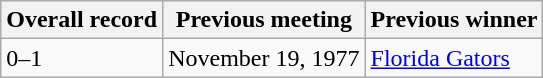<table class="wikitable">
<tr>
<th>Overall record</th>
<th>Previous meeting</th>
<th>Previous winner</th>
</tr>
<tr>
<td>0–1</td>
<td>November 19, 1977</td>
<td><a href='#'>Florida Gators</a></td>
</tr>
</table>
